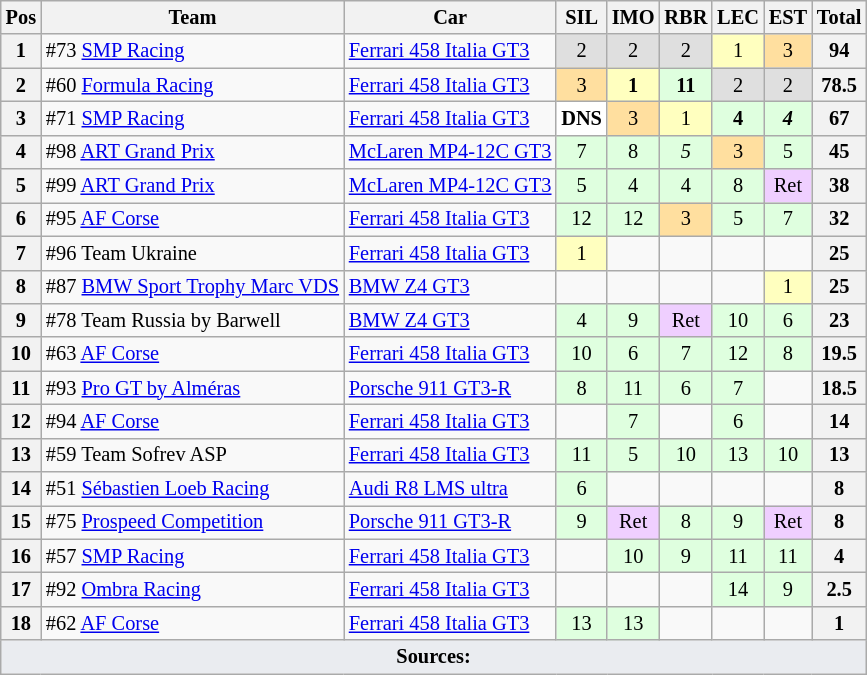<table class="wikitable" style="font-size: 85%; text-align:center">
<tr>
<th>Pos</th>
<th>Team</th>
<th>Car</th>
<th>SIL<br></th>
<th>IMO<br></th>
<th>RBR<br></th>
<th>LEC<br></th>
<th>EST<br></th>
<th>Total</th>
</tr>
<tr>
<th>1</th>
<td align=left> #73 <a href='#'>SMP Racing</a></td>
<td align=left><a href='#'>Ferrari 458 Italia GT3</a></td>
<td style="background:#DFDFDF;">2</td>
<td style="background:#DFDFDF;">2</td>
<td style="background:#DFDFDF;">2</td>
<td style="background:#FFFFBF;">1</td>
<td style="background:#FFDF9F;">3</td>
<th>94</th>
</tr>
<tr>
<th>2</th>
<td align="left"> #60 <a href='#'>Formula Racing</a></td>
<td align="left"><a href='#'>Ferrari 458 Italia GT3</a></td>
<td style="background:#FFDF9F;">3</td>
<td style="background:#FFFFBF;"><strong>1</strong></td>
<td style="background:#DFFFDF;"><strong>11</strong></td>
<td style="background:#DFDFDF;">2</td>
<td style="background:#DFDFDF;">2</td>
<th>78.5</th>
</tr>
<tr>
<th>3</th>
<td align="left"> #71 <a href='#'>SMP Racing</a></td>
<td align="left"><a href='#'>Ferrari 458 Italia GT3</a></td>
<td style="background:#FFFFFF;"><strong>DNS</strong></td>
<td style="background:#FFDF9F;">3</td>
<td style="background:#FFFFBF;">1</td>
<td style="background:#DFFFDF;"><strong>4</strong></td>
<td style="background:#DFFFDF;"><strong><em>4</em></strong></td>
<th>67</th>
</tr>
<tr>
<th>4</th>
<td align="left"> #98 <a href='#'>ART Grand Prix</a></td>
<td align="left"><a href='#'>McLaren MP4-12C GT3</a></td>
<td style="background:#DFFFDF;">7</td>
<td style="background:#DFFFDF;">8</td>
<td style="background:#DFFFDF;"><em>5</em></td>
<td style="background:#FFDF9F;">3</td>
<td style="background:#DFFFDF;">5</td>
<th>45</th>
</tr>
<tr>
<th>5</th>
<td align="left"> #99 <a href='#'>ART Grand Prix</a></td>
<td align="left"><a href='#'>McLaren MP4-12C GT3</a></td>
<td style="background:#DFFFDF;">5</td>
<td style="background:#DFFFDF;">4</td>
<td style="background:#DFFFDF;">4</td>
<td style="background:#DFFFDF;">8</td>
<td style="background:#EFCFFF;">Ret</td>
<th>38</th>
</tr>
<tr>
<th>6</th>
<td align="left"> #95 <a href='#'>AF Corse</a></td>
<td align="left"><a href='#'>Ferrari 458 Italia GT3</a></td>
<td style="background:#DFFFDF;">12</td>
<td style="background:#DFFFDF;">12</td>
<td style="background:#FFDF9F;">3</td>
<td style="background:#DFFFDF;">5</td>
<td style="background:#DFFFDF;">7</td>
<th>32</th>
</tr>
<tr>
<th>7</th>
<td align="left"> #96 Team Ukraine</td>
<td align="left"><a href='#'>Ferrari 458 Italia GT3</a></td>
<td style="background:#FFFFBF;">1</td>
<td style="background:#;"></td>
<td style="background:#;"></td>
<td style="background:#;"></td>
<td style="background:#;"></td>
<th>25</th>
</tr>
<tr>
<th>8</th>
<td align="left"> #87 <a href='#'>BMW Sport Trophy Marc VDS</a></td>
<td align="left"><a href='#'>BMW Z4 GT3</a></td>
<td style="background:#;"></td>
<td style="background:#;"></td>
<td style="background:#;"></td>
<td style="background:#;"></td>
<td style="background:#FFFFBF;">1</td>
<th>25</th>
</tr>
<tr>
<th>9</th>
<td align="left"> #78 Team Russia by Barwell</td>
<td align="left"><a href='#'>BMW Z4 GT3</a></td>
<td style="background:#DFFFDF;">4</td>
<td style="background:#DFFFDF;">9</td>
<td style="background:#EFCFFF;">Ret</td>
<td style="background:#DFFFDF;">10</td>
<td style="background:#DFFFDF;">6</td>
<th>23</th>
</tr>
<tr>
<th>10</th>
<td align="left"> #63 <a href='#'>AF Corse</a></td>
<td align="left"><a href='#'>Ferrari 458 Italia GT3</a></td>
<td style="background:#DFFFDF;">10</td>
<td style="background:#DFFFDF;">6</td>
<td style="background:#DFFFDF;">7</td>
<td style="background:#DFFFDF;">12</td>
<td style="background:#DFFFDF;">8</td>
<th>19.5</th>
</tr>
<tr>
<th>11</th>
<td align="left"> #93 <a href='#'>Pro GT by Alméras</a></td>
<td align="left"><a href='#'>Porsche 911 GT3-R</a></td>
<td style="background:#DFFFDF;">8</td>
<td style="background:#DFFFDF;">11</td>
<td style="background:#DFFFDF;">6</td>
<td style="background:#DFFFDF;">7</td>
<td style="background:#;"></td>
<th>18.5</th>
</tr>
<tr>
<th>12</th>
<td align="left"> #94 <a href='#'>AF Corse</a></td>
<td align="left"><a href='#'>Ferrari 458 Italia GT3</a></td>
<td style="background:#;"></td>
<td style="background:#DFFFDF;">7</td>
<td style="background:#;"></td>
<td style="background:#DFFFDF;">6</td>
<td style="background:#;"></td>
<th>14</th>
</tr>
<tr>
<th>13</th>
<td align="left"> #59 Team Sofrev ASP</td>
<td align="left"><a href='#'>Ferrari 458 Italia GT3</a></td>
<td style="background:#DFFFDF;">11</td>
<td style="background:#DFFFDF;">5</td>
<td style="background:#DFFFDF;">10</td>
<td style="background:#DFFFDF;">13</td>
<td style="background:#DFFFDF;">10</td>
<th>13</th>
</tr>
<tr>
<th>14</th>
<td align="left"> #51 <a href='#'>Sébastien Loeb Racing</a></td>
<td align="left"><a href='#'>Audi R8 LMS ultra</a></td>
<td style="background:#DFFFDF;">6</td>
<td style="background:#;"></td>
<td style="background:#;"></td>
<td style="background:#;"></td>
<td style="background:#;"></td>
<th>8</th>
</tr>
<tr>
<th>15</th>
<td align="left"> #75 <a href='#'>Prospeed Competition</a></td>
<td align="left"><a href='#'>Porsche 911 GT3-R</a></td>
<td style="background:#DFFFDF;">9</td>
<td style="background:#EFCFFF;">Ret</td>
<td style="background:#DFFFDF;">8</td>
<td style="background:#DFFFDF;">9</td>
<td style="background:#EFCFFF;">Ret</td>
<th>8</th>
</tr>
<tr>
<th>16</th>
<td align="left"> #57 <a href='#'>SMP Racing</a></td>
<td align="left"><a href='#'>Ferrari 458 Italia GT3</a></td>
<td style="background:#;"></td>
<td style="background:#DFFFDF;">10</td>
<td style="background:#DFFFDF;">9</td>
<td style="background:#DFFFDF;">11</td>
<td style="background:#DFFFDF;">11</td>
<th>4</th>
</tr>
<tr>
<th>17</th>
<td align="left"> #92 <a href='#'>Ombra Racing</a></td>
<td align="left"><a href='#'>Ferrari 458 Italia GT3</a></td>
<td style="background:#;"></td>
<td style="background:#;"></td>
<td style="background:#;"></td>
<td style="background:#DFFFDF;">14</td>
<td style="background:#DFFFDF;">9</td>
<th>2.5</th>
</tr>
<tr>
<th>18</th>
<td align="left"> #62 <a href='#'>AF Corse</a></td>
<td align="left"><a href='#'>Ferrari 458 Italia GT3</a></td>
<td style="background:#DFFFDF;">13</td>
<td style="background:#DFFFDF;">13</td>
<td style="background:#;"></td>
<td style="background:#;"></td>
<td style="background:#;"></td>
<th>1</th>
</tr>
<tr class="sortbottom">
<td colspan="9" style="background-color:#EAECF0;text-align:center"><strong>Sources:</strong></td>
</tr>
</table>
